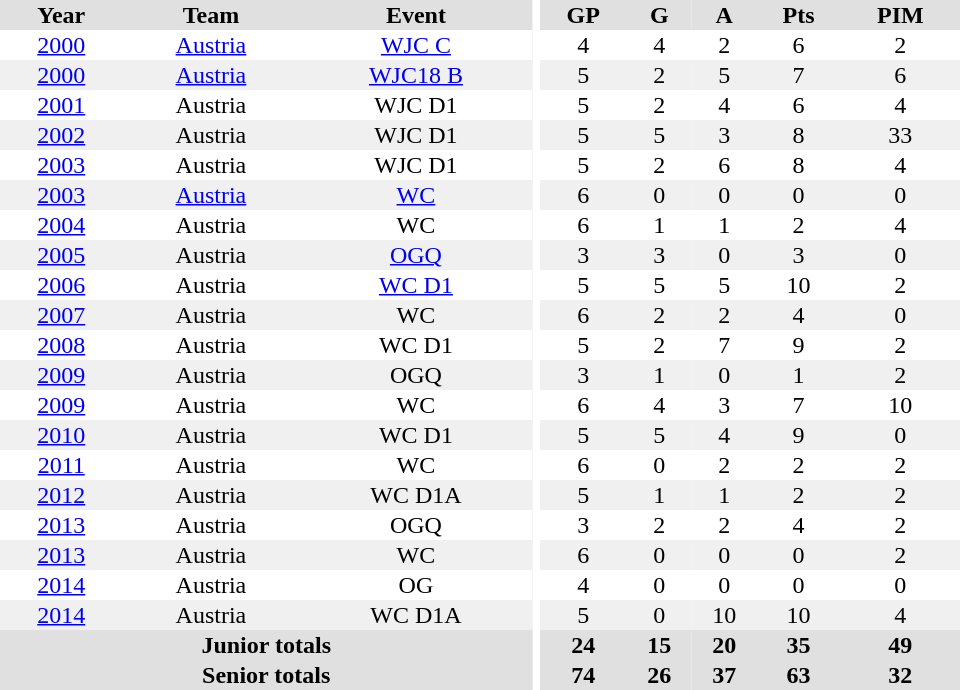<table border="0" cellpadding="1" cellspacing="0" ID="Table3" style="text-align:center; width:40em">
<tr ALIGN="center" bgcolor="#e0e0e0">
<th>Year</th>
<th>Team</th>
<th>Event</th>
<th rowspan="102" bgcolor="#ffffff"></th>
<th>GP</th>
<th>G</th>
<th>A</th>
<th>Pts</th>
<th>PIM</th>
</tr>
<tr>
<td><a href='#'>2000</a></td>
<td><a href='#'>Austria</a></td>
<td><a href='#'>WJC C</a></td>
<td>4</td>
<td>4</td>
<td>2</td>
<td>6</td>
<td>2</td>
</tr>
<tr bgcolor="#f0f0f0">
<td><a href='#'>2000</a></td>
<td><a href='#'>Austria</a></td>
<td><a href='#'>WJC18 B</a></td>
<td>5</td>
<td>2</td>
<td>5</td>
<td>7</td>
<td>6</td>
</tr>
<tr>
<td><a href='#'>2001</a></td>
<td>Austria</td>
<td>WJC D1</td>
<td>5</td>
<td>2</td>
<td>4</td>
<td>6</td>
<td>4</td>
</tr>
<tr bgcolor="#f0f0f0">
<td><a href='#'>2002</a></td>
<td>Austria</td>
<td>WJC D1</td>
<td>5</td>
<td>5</td>
<td>3</td>
<td>8</td>
<td>33</td>
</tr>
<tr>
<td><a href='#'>2003</a></td>
<td>Austria</td>
<td>WJC D1</td>
<td>5</td>
<td>2</td>
<td>6</td>
<td>8</td>
<td>4</td>
</tr>
<tr bgcolor="#f0f0f0">
<td><a href='#'>2003</a></td>
<td><a href='#'>Austria</a></td>
<td><a href='#'>WC</a></td>
<td>6</td>
<td>0</td>
<td>0</td>
<td>0</td>
<td>0</td>
</tr>
<tr>
<td><a href='#'>2004</a></td>
<td>Austria</td>
<td>WC</td>
<td>6</td>
<td>1</td>
<td>1</td>
<td>2</td>
<td>4</td>
</tr>
<tr bgcolor="#f0f0f0">
<td><a href='#'>2005</a></td>
<td>Austria</td>
<td><a href='#'>OGQ</a></td>
<td>3</td>
<td>3</td>
<td>0</td>
<td>3</td>
<td>0</td>
</tr>
<tr>
<td><a href='#'>2006</a></td>
<td>Austria</td>
<td><a href='#'>WC D1</a></td>
<td>5</td>
<td>5</td>
<td>5</td>
<td>10</td>
<td>2</td>
</tr>
<tr bgcolor="#f0f0f0">
<td><a href='#'>2007</a></td>
<td>Austria</td>
<td>WC</td>
<td>6</td>
<td>2</td>
<td>2</td>
<td>4</td>
<td>0</td>
</tr>
<tr>
<td><a href='#'>2008</a></td>
<td>Austria</td>
<td>WC D1</td>
<td>5</td>
<td>2</td>
<td>7</td>
<td>9</td>
<td>2</td>
</tr>
<tr bgcolor="#f0f0f0">
<td><a href='#'>2009</a></td>
<td>Austria</td>
<td>OGQ</td>
<td>3</td>
<td>1</td>
<td>0</td>
<td>1</td>
<td>2</td>
</tr>
<tr>
<td><a href='#'>2009</a></td>
<td>Austria</td>
<td>WC</td>
<td>6</td>
<td>4</td>
<td>3</td>
<td>7</td>
<td>10</td>
</tr>
<tr bgcolor="#f0f0f0">
<td><a href='#'>2010</a></td>
<td>Austria</td>
<td>WC D1</td>
<td>5</td>
<td>5</td>
<td>4</td>
<td>9</td>
<td>0</td>
</tr>
<tr>
<td><a href='#'>2011</a></td>
<td>Austria</td>
<td>WC</td>
<td>6</td>
<td>0</td>
<td>2</td>
<td>2</td>
<td>2</td>
</tr>
<tr bgcolor="#f0f0f0">
<td><a href='#'>2012</a></td>
<td>Austria</td>
<td>WC D1A</td>
<td>5</td>
<td>1</td>
<td>1</td>
<td>2</td>
<td>2</td>
</tr>
<tr>
<td><a href='#'>2013</a></td>
<td>Austria</td>
<td>OGQ</td>
<td>3</td>
<td>2</td>
<td>2</td>
<td>4</td>
<td>2</td>
</tr>
<tr bgcolor="#f0f0f0">
<td><a href='#'>2013</a></td>
<td>Austria</td>
<td>WC</td>
<td>6</td>
<td>0</td>
<td>0</td>
<td>0</td>
<td>2</td>
</tr>
<tr>
<td><a href='#'>2014</a></td>
<td>Austria</td>
<td>OG</td>
<td>4</td>
<td>0</td>
<td>0</td>
<td>0</td>
<td>0</td>
</tr>
<tr bgcolor="#f0f0f0">
<td><a href='#'>2014</a></td>
<td>Austria</td>
<td>WC D1A</td>
<td>5</td>
<td>0</td>
<td>10</td>
<td>10</td>
<td>4</td>
</tr>
<tr bgcolor="#e0e0e0">
<th colspan=3>Junior totals</th>
<th>24</th>
<th>15</th>
<th>20</th>
<th>35</th>
<th>49</th>
</tr>
<tr bgcolor="#e0e0e0">
<th colspan=3>Senior totals</th>
<th>74</th>
<th>26</th>
<th>37</th>
<th>63</th>
<th>32</th>
</tr>
</table>
